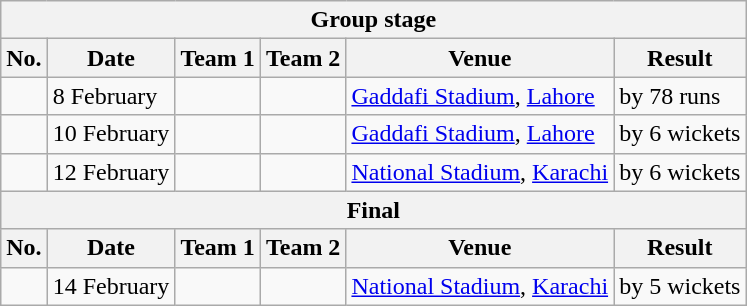<table class="wikitable">
<tr>
<th colspan="6">Group stage</th>
</tr>
<tr>
<th scope=col>No.</th>
<th scope=col>Date</th>
<th scope=col>Team 1</th>
<th scope=col>Team 2</th>
<th scope=col>Venue</th>
<th scope=col>Result</th>
</tr>
<tr>
<td></td>
<td>8 February</td>
<td></td>
<td></td>
<td><a href='#'>Gaddafi Stadium</a>, <a href='#'>Lahore</a></td>
<td> by 78 runs</td>
</tr>
<tr>
<td></td>
<td>10 February</td>
<td></td>
<td></td>
<td><a href='#'>Gaddafi Stadium</a>, <a href='#'>Lahore</a></td>
<td> by 6 wickets</td>
</tr>
<tr>
<td></td>
<td>12 February</td>
<td></td>
<td></td>
<td><a href='#'>National Stadium</a>, <a href='#'>Karachi</a></td>
<td> by 6 wickets</td>
</tr>
<tr>
<th colspan="6">Final</th>
</tr>
<tr>
<th scope=col>No.</th>
<th scope=col>Date</th>
<th scope=col>Team 1</th>
<th scope=col>Team 2</th>
<th scope=col>Venue</th>
<th scope=col>Result</th>
</tr>
<tr>
<td></td>
<td>14 February</td>
<td></td>
<td></td>
<td><a href='#'>National Stadium</a>, <a href='#'>Karachi</a></td>
<td> by 5 wickets</td>
</tr>
</table>
